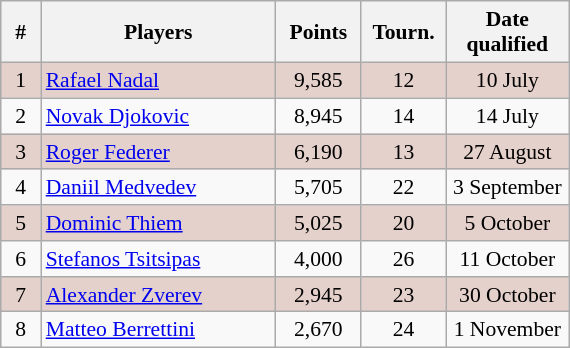<table class="sortable wikitable nowrap" align=right style=text-align:center;font-size:90%;text:justify>
<tr>
<th width=20>#</th>
<th width=150>Players</th>
<th width=50>Points</th>
<th width=50>Tourn.</th>
<th width=75>Date qualified</th>
</tr>
<tr align=center bgcolor=e5d1cb>
<td>1</td>
<td align=left> <a href='#'>Rafael Nadal</a></td>
<td>9,585</td>
<td>12</td>
<td>10 July</td>
</tr>
<tr>
<td>2</td>
<td align=left> <a href='#'>Novak Djokovic</a></td>
<td>8,945</td>
<td>14</td>
<td>14 July</td>
</tr>
<tr align=center bgcolor=e5d1cb>
<td>3</td>
<td align=left> <a href='#'>Roger Federer</a></td>
<td>6,190</td>
<td>13</td>
<td>27 August</td>
</tr>
<tr>
<td>4</td>
<td align=left> <a href='#'>Daniil Medvedev</a></td>
<td>5,705</td>
<td>22</td>
<td>3 September</td>
</tr>
<tr align=center bgcolor=e5d1cb>
<td>5</td>
<td align=left> <a href='#'>Dominic Thiem</a></td>
<td>5,025</td>
<td>20</td>
<td>5 October</td>
</tr>
<tr>
<td>6</td>
<td align=left> <a href='#'>Stefanos Tsitsipas</a></td>
<td>4,000</td>
<td>26</td>
<td>11 October</td>
</tr>
<tr align=center bgcolor=e5d1cb>
<td>7</td>
<td align=left> <a href='#'>Alexander Zverev</a></td>
<td>2,945</td>
<td>23</td>
<td>30 October</td>
</tr>
<tr>
<td>8</td>
<td align=left> <a href='#'>Matteo Berrettini</a></td>
<td>2,670</td>
<td>24</td>
<td>1 November</td>
</tr>
</table>
